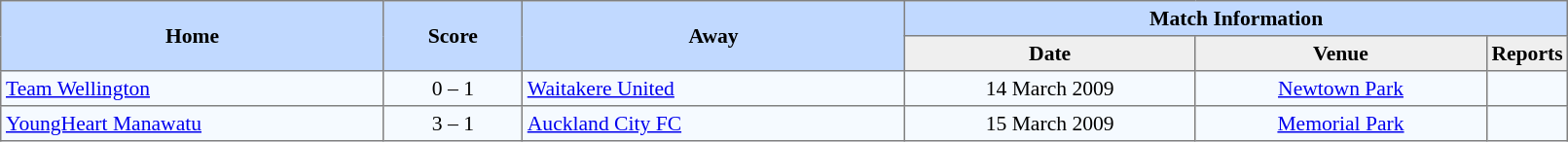<table border=1 style="border-collapse:collapse; font-size:90%; text-align:center;" cellpadding=3 cellspacing=0 width=85%>
<tr bgcolor=#C1D9FF>
<th rowspan=2 width=25%>Home</th>
<th rowspan=2 width=9%>Score</th>
<th rowspan=2 width=25%>Away</th>
<th colspan=9>Match Information</th>
</tr>
<tr bgcolor=#EFEFEF>
<th width=19%>Date</th>
<th width=19%>Venue</th>
<th width=10%>Reports</th>
</tr>
<tr bgcolor=#F5FAFF>
<td align=left> <a href='#'>Team Wellington</a></td>
<td>0 – 1</td>
<td align=left> <a href='#'>Waitakere United</a></td>
<td>14 March 2009</td>
<td><a href='#'>Newtown Park</a></td>
<td></td>
</tr>
<tr bgcolor=#F5FAFF>
<td align=left> <a href='#'>YoungHeart Manawatu</a></td>
<td>3 – 1</td>
<td align=left> <a href='#'>Auckland City FC</a></td>
<td>15 March 2009</td>
<td><a href='#'>Memorial Park</a></td>
<td></td>
</tr>
</table>
